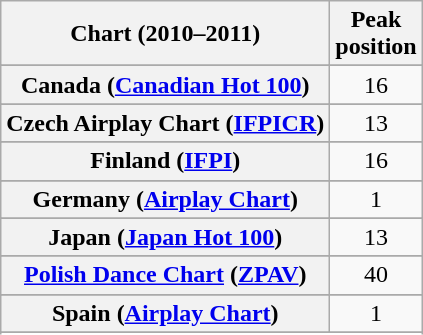<table class="wikitable sortable plainrowheaders" style="text-align:center">
<tr>
<th scope="col">Chart (2010–2011)</th>
<th scope="col">Peak<br>position</th>
</tr>
<tr>
</tr>
<tr>
</tr>
<tr>
</tr>
<tr>
</tr>
<tr>
<th scope="row">Canada (<a href='#'>Canadian Hot 100</a>)</th>
<td>16</td>
</tr>
<tr>
</tr>
<tr>
<th scope="row">Czech Airplay Chart (<a href='#'>IFPICR</a>)</th>
<td>13</td>
</tr>
<tr>
</tr>
<tr>
<th scope="row">Finland (<a href='#'>IFPI</a>)</th>
<td>16</td>
</tr>
<tr>
</tr>
<tr>
</tr>
<tr>
<th scope="row">Germany (<a href='#'>Airplay Chart</a>)</th>
<td>1</td>
</tr>
<tr>
</tr>
<tr>
</tr>
<tr>
</tr>
<tr>
<th scope="row">Japan (<a href='#'>Japan Hot 100</a>)</th>
<td>13</td>
</tr>
<tr>
</tr>
<tr>
</tr>
<tr>
</tr>
<tr>
</tr>
<tr>
<th scope="row"><a href='#'>Polish Dance Chart</a> (<a href='#'>ZPAV</a>)</th>
<td>40</td>
</tr>
<tr>
</tr>
<tr>
</tr>
<tr>
<th scope="row">Spain (<a href='#'>Airplay Chart</a>)</th>
<td>1</td>
</tr>
<tr>
</tr>
<tr>
</tr>
<tr>
</tr>
<tr>
</tr>
<tr>
</tr>
<tr>
</tr>
<tr>
</tr>
<tr>
</tr>
<tr>
</tr>
</table>
